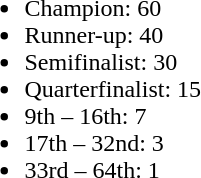<table style="float:left; margin-right:1em">
<tr>
<td><br><ul><li>Champion: 60</li><li>Runner-up: 40</li><li>Semifinalist: 30</li><li>Quarterfinalist: 15</li><li>9th – 16th: 7</li><li>17th – 32nd: 3</li><li>33rd – 64th: 1</li></ul></td>
</tr>
</table>
